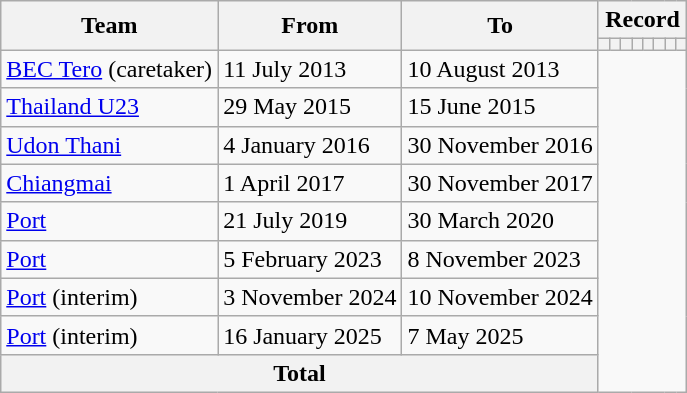<table class="wikitable" style="text-align: center">
<tr>
<th rowspan=2>Team</th>
<th rowspan=2>From</th>
<th rowspan=2>To</th>
<th colspan=8>Record</th>
</tr>
<tr>
<th></th>
<th></th>
<th></th>
<th></th>
<th></th>
<th></th>
<th></th>
<th></th>
</tr>
<tr>
<td align="left"><a href='#'>BEC Tero</a> (caretaker)</td>
<td align="left">11 July 2013</td>
<td align="left">10 August 2013<br></td>
</tr>
<tr>
<td align="left"><a href='#'>Thailand U23</a></td>
<td align="left">29 May 2015</td>
<td align="left">15 June 2015<br></td>
</tr>
<tr>
<td align="left"><a href='#'>Udon Thani</a></td>
<td align="left">4 January 2016</td>
<td align="left">30 November 2016<br></td>
</tr>
<tr>
<td align="left"><a href='#'>Chiangmai</a></td>
<td align="left">1 April 2017</td>
<td align="left">30 November 2017<br></td>
</tr>
<tr>
<td align="left"><a href='#'>Port</a></td>
<td align="left">21 July 2019</td>
<td align="left">30 March 2020<br></td>
</tr>
<tr>
<td align="left"><a href='#'>Port</a></td>
<td align="left">5 February 2023</td>
<td align="left">8 November 2023<br></td>
</tr>
<tr>
<td align="left"><a href='#'>Port</a> (interim)</td>
<td align="left">3 November 2024</td>
<td align="left">10 November 2024<br></td>
</tr>
<tr>
<td align="left"><a href='#'>Port</a> (interim)</td>
<td align="left">16 January 2025</td>
<td align="left">7 May 2025<br></td>
</tr>
<tr>
<th colspan="3">Total<br></th>
</tr>
</table>
